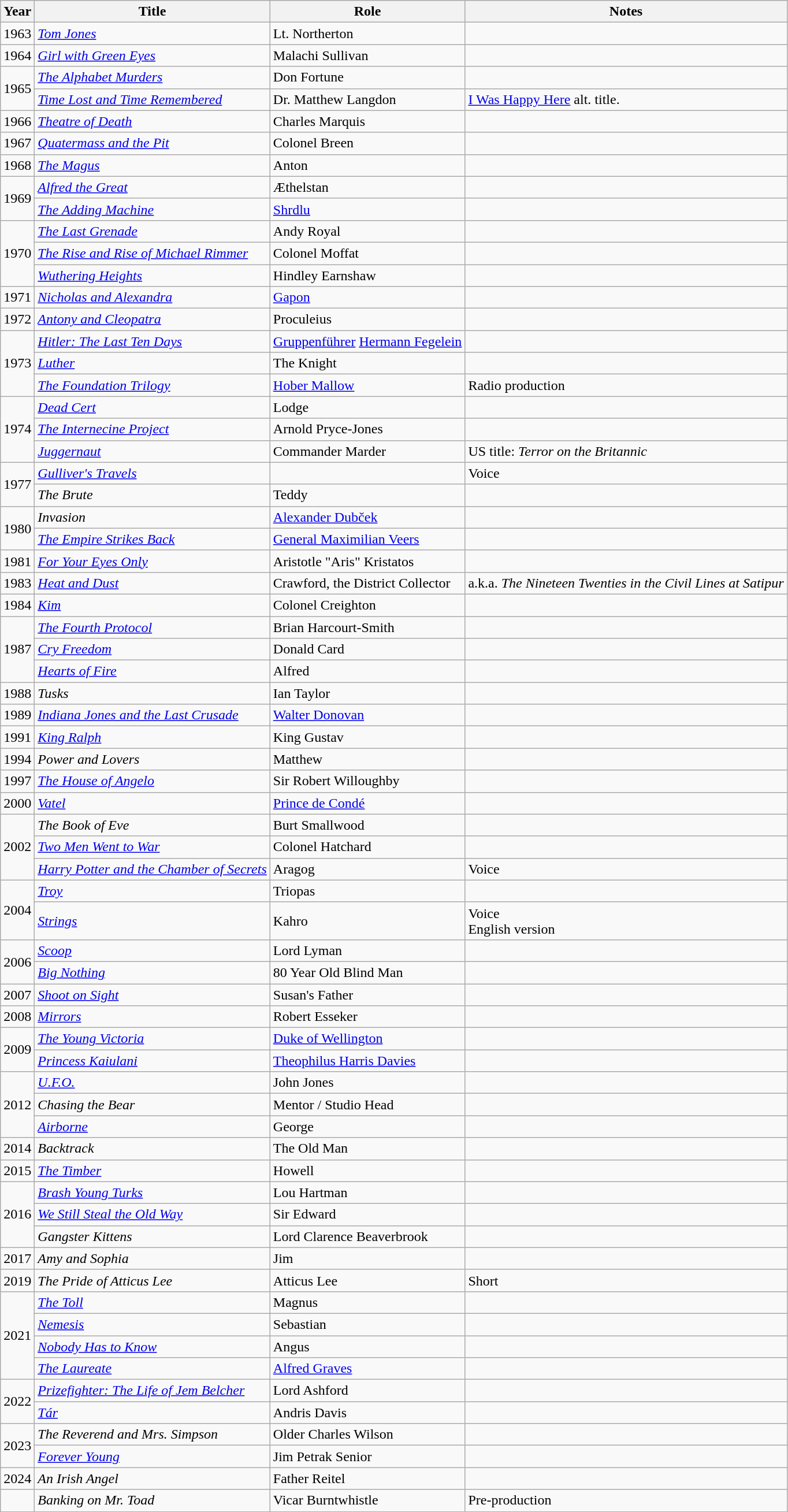<table class="wikitable sortable">
<tr>
<th>Year</th>
<th>Title</th>
<th>Role</th>
<th>Notes</th>
</tr>
<tr>
<td>1963</td>
<td><em><a href='#'>Tom Jones</a></em></td>
<td>Lt. Northerton</td>
<td></td>
</tr>
<tr>
<td>1964</td>
<td><em><a href='#'>Girl with Green Eyes</a></em></td>
<td>Malachi Sullivan</td>
<td></td>
</tr>
<tr>
<td rowspan="2">1965</td>
<td><em><a href='#'>The Alphabet Murders</a></em></td>
<td>Don Fortune</td>
<td></td>
</tr>
<tr>
<td><em><a href='#'>Time Lost and Time Remembered</a></em></td>
<td>Dr. Matthew Langdon</td>
<td><a href='#'>I Was Happy Here</a> alt. title.</td>
</tr>
<tr>
<td>1966</td>
<td><em><a href='#'>Theatre of Death</a></em></td>
<td>Charles Marquis</td>
<td></td>
</tr>
<tr>
<td>1967</td>
<td><em><a href='#'>Quatermass and the Pit</a></em></td>
<td>Colonel Breen</td>
<td></td>
</tr>
<tr>
<td>1968</td>
<td><em><a href='#'>The Magus</a></em></td>
<td>Anton</td>
<td></td>
</tr>
<tr>
<td rowspan="2">1969</td>
<td><em><a href='#'>Alfred the Great</a></em></td>
<td>Æthelstan</td>
<td></td>
</tr>
<tr>
<td><em><a href='#'>The Adding Machine</a></em></td>
<td><a href='#'>Shrdlu</a></td>
<td></td>
</tr>
<tr>
<td rowspan="3">1970</td>
<td><em><a href='#'>The Last Grenade</a></em></td>
<td>Andy Royal</td>
<td></td>
</tr>
<tr>
<td><em><a href='#'>The Rise and Rise of Michael Rimmer</a></em></td>
<td>Colonel Moffat</td>
<td></td>
</tr>
<tr>
<td><em><a href='#'>Wuthering Heights</a></em></td>
<td>Hindley Earnshaw</td>
<td></td>
</tr>
<tr>
<td>1971</td>
<td><em><a href='#'>Nicholas and Alexandra</a></em></td>
<td><a href='#'>Gapon</a></td>
<td></td>
</tr>
<tr>
<td>1972</td>
<td><em><a href='#'>Antony and Cleopatra</a></em></td>
<td>Proculeius</td>
<td></td>
</tr>
<tr>
<td rowspan="3">1973</td>
<td><em><a href='#'>Hitler: The Last Ten Days</a></em></td>
<td><a href='#'>Gruppenführer</a> <a href='#'>Hermann Fegelein</a></td>
<td></td>
</tr>
<tr>
<td><em><a href='#'>Luther</a></em></td>
<td>The Knight</td>
<td></td>
</tr>
<tr>
<td><em><a href='#'>The Foundation Trilogy</a></em></td>
<td><a href='#'>Hober Mallow</a></td>
<td>Radio production</td>
</tr>
<tr>
<td rowspan="3">1974</td>
<td><em><a href='#'>Dead Cert</a></em></td>
<td>Lodge</td>
<td></td>
</tr>
<tr>
<td><em><a href='#'>The Internecine Project</a></em></td>
<td>Arnold Pryce-Jones</td>
<td></td>
</tr>
<tr>
<td><em><a href='#'>Juggernaut</a></em></td>
<td>Commander Marder</td>
<td>US title: <em>Terror on the Britannic</em></td>
</tr>
<tr>
<td rowspan="2">1977</td>
<td><em><a href='#'>Gulliver's Travels</a></em></td>
<td></td>
<td>Voice</td>
</tr>
<tr>
<td><em>The Brute</em></td>
<td>Teddy</td>
<td></td>
</tr>
<tr>
<td rowspan="2">1980</td>
<td><em>Invasion</em></td>
<td><a href='#'>Alexander Dubček</a></td>
<td></td>
</tr>
<tr>
<td><em><a href='#'>The Empire Strikes Back</a></em></td>
<td><a href='#'>General Maximilian Veers</a></td>
<td></td>
</tr>
<tr>
<td>1981</td>
<td><em><a href='#'>For Your Eyes Only</a></em></td>
<td>Aristotle "Aris" Kristatos</td>
<td></td>
</tr>
<tr>
<td>1983</td>
<td><em><a href='#'>Heat and Dust</a></em></td>
<td>Crawford, the District Collector</td>
<td>a.k.a. <em>The Nineteen Twenties in the Civil Lines at Satipur</em></td>
</tr>
<tr>
<td>1984</td>
<td><em><a href='#'>Kim</a></em></td>
<td>Colonel Creighton</td>
<td></td>
</tr>
<tr>
<td rowspan="3">1987</td>
<td><em><a href='#'>The Fourth Protocol</a></em></td>
<td>Brian Harcourt-Smith</td>
<td></td>
</tr>
<tr>
<td><em><a href='#'>Cry Freedom</a></em></td>
<td>Donald Card</td>
<td></td>
</tr>
<tr>
<td><em><a href='#'>Hearts of Fire</a></em></td>
<td>Alfred</td>
<td></td>
</tr>
<tr>
<td>1988</td>
<td><em>Tusks</em></td>
<td>Ian Taylor</td>
<td></td>
</tr>
<tr>
<td>1989</td>
<td><em><a href='#'>Indiana Jones and the Last Crusade</a></em></td>
<td><a href='#'>Walter Donovan</a></td>
<td></td>
</tr>
<tr>
<td>1991</td>
<td><em><a href='#'>King Ralph</a></em></td>
<td>King Gustav</td>
<td></td>
</tr>
<tr>
<td>1994</td>
<td><em>Power and Lovers</em></td>
<td>Matthew</td>
<td></td>
</tr>
<tr>
<td>1997</td>
<td><em><a href='#'>The House of Angelo</a></em></td>
<td>Sir Robert Willoughby</td>
<td></td>
</tr>
<tr>
<td>2000</td>
<td><em><a href='#'>Vatel</a></em></td>
<td><a href='#'>Prince de Condé</a></td>
<td></td>
</tr>
<tr>
<td rowspan="3">2002</td>
<td><em>The Book of Eve</em></td>
<td>Burt Smallwood</td>
<td></td>
</tr>
<tr>
<td><em><a href='#'>Two Men Went to War</a></em></td>
<td>Colonel Hatchard</td>
<td></td>
</tr>
<tr>
<td><em><a href='#'>Harry Potter and the Chamber of Secrets</a></em></td>
<td>Aragog</td>
<td>Voice</td>
</tr>
<tr>
<td rowspan="2">2004</td>
<td><em><a href='#'>Troy</a></em></td>
<td>Triopas</td>
<td></td>
</tr>
<tr>
<td><em><a href='#'>Strings</a></em></td>
<td>Kahro</td>
<td>Voice<br>English version</td>
</tr>
<tr>
<td rowspan="2">2006</td>
<td><em><a href='#'>Scoop</a></em></td>
<td>Lord Lyman</td>
<td></td>
</tr>
<tr>
<td><em><a href='#'>Big Nothing</a></em></td>
<td>80 Year Old Blind Man</td>
<td></td>
</tr>
<tr>
<td>2007</td>
<td><em><a href='#'>Shoot on Sight</a></em></td>
<td>Susan's Father</td>
<td></td>
</tr>
<tr>
<td>2008</td>
<td><em><a href='#'>Mirrors</a></em></td>
<td>Robert Esseker</td>
<td></td>
</tr>
<tr>
<td rowspan="2">2009</td>
<td><em><a href='#'>The Young Victoria</a></em></td>
<td><a href='#'>Duke of Wellington</a></td>
<td></td>
</tr>
<tr>
<td><em><a href='#'>Princess Kaiulani</a></em></td>
<td><a href='#'>Theophilus Harris Davies</a></td>
<td></td>
</tr>
<tr>
<td rowspan="3">2012</td>
<td><em><a href='#'>U.F.O.</a></em></td>
<td>John Jones</td>
<td></td>
</tr>
<tr>
<td><em>Chasing the Bear</em></td>
<td>Mentor / Studio Head</td>
<td></td>
</tr>
<tr>
<td><em><a href='#'>Airborne</a></em></td>
<td>George</td>
<td></td>
</tr>
<tr>
<td>2014</td>
<td><em>Backtrack</em></td>
<td>The Old Man</td>
<td></td>
</tr>
<tr>
<td>2015</td>
<td><em><a href='#'>The Timber</a></em></td>
<td>Howell</td>
<td></td>
</tr>
<tr>
<td rowspan="3">2016</td>
<td><em><a href='#'>Brash Young Turks</a></em></td>
<td>Lou Hartman</td>
<td></td>
</tr>
<tr>
<td><em><a href='#'>We Still Steal the Old Way</a></em></td>
<td>Sir Edward</td>
<td></td>
</tr>
<tr>
<td><em>Gangster Kittens</em></td>
<td>Lord Clarence Beaverbrook</td>
<td></td>
</tr>
<tr>
<td>2017</td>
<td><em>Amy and Sophia</em></td>
<td>Jim</td>
<td></td>
</tr>
<tr>
<td>2019</td>
<td><em>The Pride of Atticus Lee</em></td>
<td>Atticus Lee</td>
<td>Short</td>
</tr>
<tr>
<td rowspan=4>2021</td>
<td><em><a href='#'>The Toll</a></em></td>
<td>Magnus</td>
<td></td>
</tr>
<tr>
<td><em><a href='#'>Nemesis</a></em></td>
<td>Sebastian</td>
<td></td>
</tr>
<tr>
<td><em><a href='#'>Nobody Has to Know</a></em></td>
<td>Angus</td>
<td></td>
</tr>
<tr>
<td><em><a href='#'>The Laureate</a></em></td>
<td><a href='#'>Alfred Graves</a></td>
<td></td>
</tr>
<tr>
<td rowspan=2>2022</td>
<td><em><a href='#'>Prizefighter: The Life of Jem Belcher</a></em></td>
<td>Lord Ashford</td>
<td></td>
</tr>
<tr>
<td><em><a href='#'>Tár</a></em></td>
<td>Andris Davis</td>
<td></td>
</tr>
<tr>
<td rowspan=2>2023</td>
<td><em>The Reverend and Mrs. Simpson</em></td>
<td>Older Charles Wilson</td>
<td></td>
</tr>
<tr>
<td><em><a href='#'>Forever Young</a></em></td>
<td>Jim Petrak Senior</td>
<td></td>
</tr>
<tr>
<td>2024</td>
<td><em>An Irish Angel</em></td>
<td>Father Reitel</td>
<td></td>
</tr>
<tr>
<td></td>
<td><em>Banking on Mr. Toad</em></td>
<td>Vicar Burntwhistle</td>
<td>Pre-production</td>
</tr>
</table>
